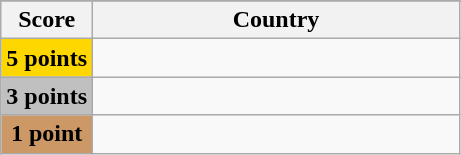<table class="wikitable">
<tr>
</tr>
<tr>
<th scope="col" width="20%">Score</th>
<th scope="col">Country</th>
</tr>
<tr>
<th scope="row" style="background:gold">5 points</th>
<td></td>
</tr>
<tr>
<th scope="row" style="background:silver">3 points</th>
<td></td>
</tr>
<tr>
<th scope="row" style="background:#CC9966">1 point</th>
<td></td>
</tr>
</table>
